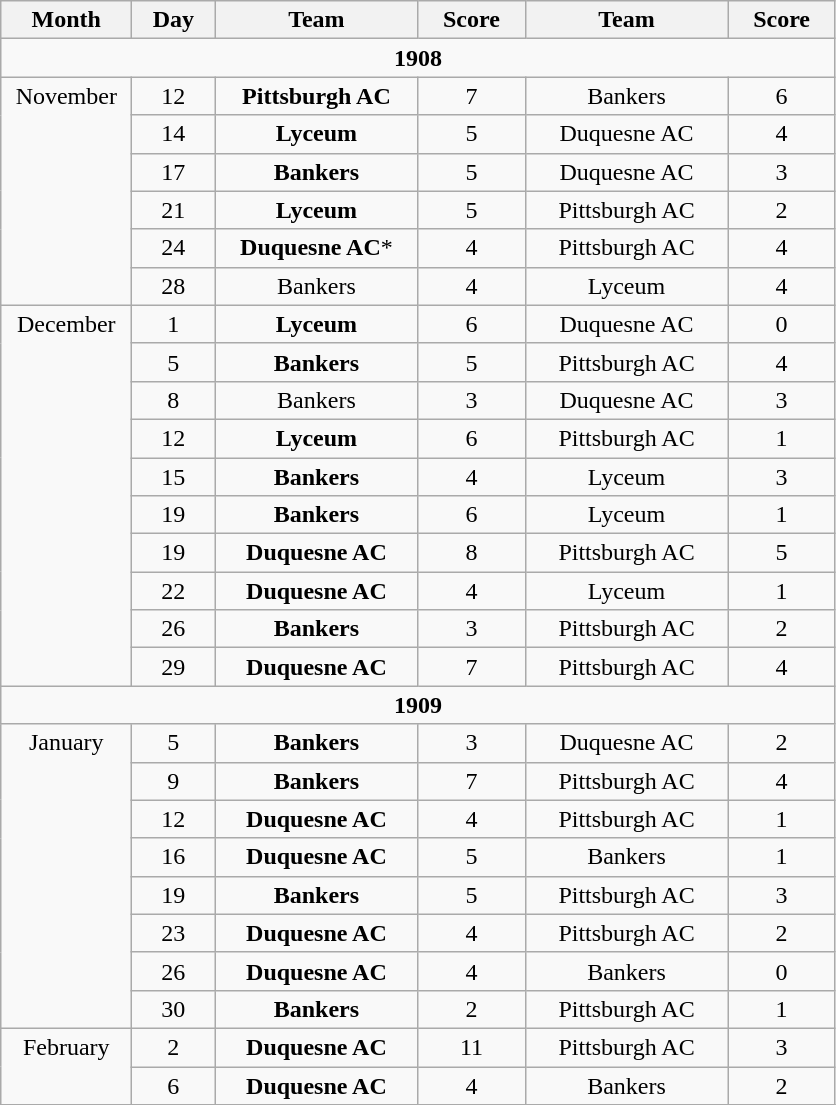<table class="wikitable" style="text-align:center;">
<tr>
<th style="width:5em">Month</th>
<th style="width:3em">Day</th>
<th style="width:8em">Team</th>
<th style="width:4em">Score</th>
<th style="width:8em">Team</th>
<th style="width:4em">Score</th>
</tr>
<tr>
<td colspan="6"><strong>1908</strong></td>
</tr>
<tr>
<td rowspan=6 valign=top>November</td>
<td>12</td>
<td><strong>Pittsburgh AC</strong></td>
<td>7</td>
<td>Bankers</td>
<td>6</td>
</tr>
<tr>
<td>14</td>
<td><strong>Lyceum</strong></td>
<td>5</td>
<td>Duquesne AC</td>
<td>4</td>
</tr>
<tr>
<td>17</td>
<td><strong>Bankers</strong></td>
<td>5</td>
<td>Duquesne AC</td>
<td>3</td>
</tr>
<tr>
<td>21</td>
<td><strong>Lyceum</strong></td>
<td>5</td>
<td>Pittsburgh AC</td>
<td>2</td>
</tr>
<tr>
<td>24</td>
<td><strong>Duquesne AC</strong>*</td>
<td>4</td>
<td>Pittsburgh AC</td>
<td>4</td>
</tr>
<tr>
<td>28</td>
<td>Bankers</td>
<td>4</td>
<td>Lyceum</td>
<td>4</td>
</tr>
<tr>
<td rowspan=10 valign=top>December</td>
<td>1</td>
<td><strong>Lyceum</strong></td>
<td>6</td>
<td>Duquesne AC</td>
<td>0</td>
</tr>
<tr>
<td>5</td>
<td><strong>Bankers</strong></td>
<td>5</td>
<td>Pittsburgh AC</td>
<td>4</td>
</tr>
<tr>
<td>8</td>
<td>Bankers</td>
<td>3</td>
<td>Duquesne AC</td>
<td>3</td>
</tr>
<tr>
<td>12</td>
<td><strong>Lyceum</strong></td>
<td>6</td>
<td>Pittsburgh AC</td>
<td>1</td>
</tr>
<tr>
<td>15</td>
<td><strong>Bankers</strong></td>
<td>4</td>
<td>Lyceum</td>
<td>3</td>
</tr>
<tr>
<td>19</td>
<td><strong>Bankers</strong></td>
<td>6</td>
<td>Lyceum</td>
<td>1</td>
</tr>
<tr>
<td>19</td>
<td><strong>Duquesne AC</strong></td>
<td>8</td>
<td>Pittsburgh AC</td>
<td>5</td>
</tr>
<tr>
<td>22</td>
<td><strong>Duquesne AC</strong></td>
<td>4</td>
<td>Lyceum</td>
<td>1</td>
</tr>
<tr>
<td>26</td>
<td><strong>Bankers</strong></td>
<td>3</td>
<td>Pittsburgh AC</td>
<td>2</td>
</tr>
<tr>
<td>29</td>
<td><strong>Duquesne AC</strong></td>
<td>7</td>
<td>Pittsburgh AC</td>
<td>4</td>
</tr>
<tr>
<td colspan="6"><strong>1909</strong></td>
</tr>
<tr>
<td rowspan=8 valign=top>January</td>
<td>5</td>
<td><strong>Bankers</strong></td>
<td>3</td>
<td>Duquesne AC</td>
<td>2</td>
</tr>
<tr>
<td>9</td>
<td><strong>Bankers</strong></td>
<td>7</td>
<td>Pittsburgh AC</td>
<td>4</td>
</tr>
<tr>
<td>12</td>
<td><strong>Duquesne AC</strong></td>
<td>4</td>
<td>Pittsburgh AC</td>
<td>1</td>
</tr>
<tr>
<td>16</td>
<td><strong>Duquesne AC</strong></td>
<td>5</td>
<td>Bankers</td>
<td>1</td>
</tr>
<tr>
<td>19</td>
<td><strong>Bankers</strong></td>
<td>5</td>
<td>Pittsburgh AC</td>
<td>3</td>
</tr>
<tr>
<td>23</td>
<td><strong>Duquesne AC</strong></td>
<td>4</td>
<td>Pittsburgh AC</td>
<td>2</td>
</tr>
<tr>
<td>26</td>
<td><strong>Duquesne AC</strong></td>
<td>4</td>
<td>Bankers</td>
<td>0</td>
</tr>
<tr>
<td>30</td>
<td><strong>Bankers</strong></td>
<td>2</td>
<td>Pittsburgh AC</td>
<td>1</td>
</tr>
<tr>
<td rowspan=2 valign=top>February</td>
<td>2</td>
<td><strong>Duquesne AC</strong></td>
<td>11</td>
<td>Pittsburgh AC</td>
<td>3</td>
</tr>
<tr>
<td>6</td>
<td><strong>Duquesne AC</strong></td>
<td>4</td>
<td>Bankers</td>
<td>2</td>
</tr>
<tr>
</tr>
</table>
